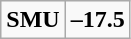<table class="wikitable" style="border: none;">
<tr align="center">
</tr>
<tr align="center">
<td><strong>SMU</strong></td>
<td><strong>–17.5</strong></td>
</tr>
</table>
